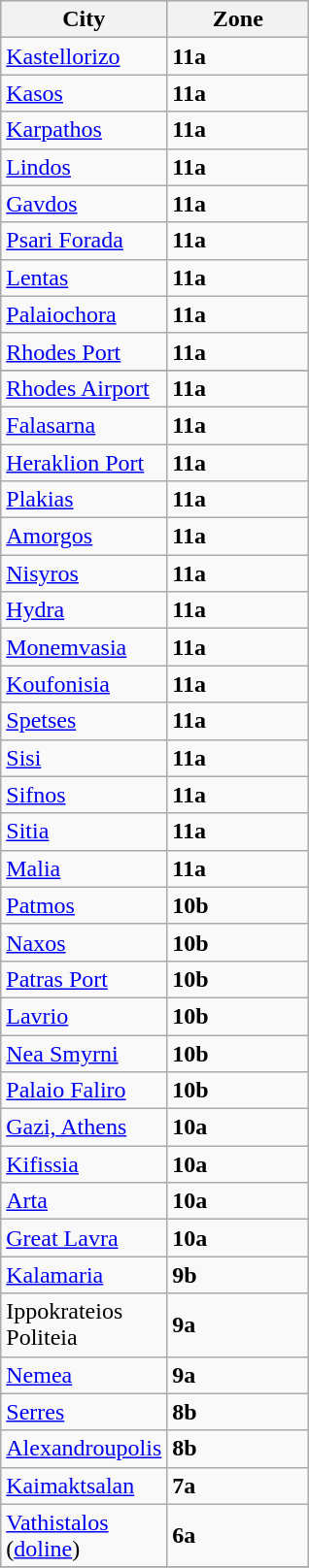<table class="wikitable sortable mw-collapsible mw-collapsed">
<tr style="background:#ccc;">
<th style="width:100px;">City</th>
<th width="90">Zone</th>
</tr>
<tr>
<td><a href='#'>Kastellorizo</a></td>
<td><strong>11a</strong></td>
</tr>
<tr>
<td><a href='#'>Kasos</a></td>
<td><strong>11a</strong></td>
</tr>
<tr>
<td><a href='#'>Karpathos</a></td>
<td><strong>11a</strong></td>
</tr>
<tr>
<td><a href='#'>Lindos</a></td>
<td><strong>11a</strong></td>
</tr>
<tr>
<td><a href='#'>Gavdos</a></td>
<td><strong>11a</strong></td>
</tr>
<tr>
<td><a href='#'>Psari Forada</a></td>
<td><strong>11a</strong></td>
</tr>
<tr>
<td><a href='#'>Lentas</a></td>
<td><strong>11a</strong></td>
</tr>
<tr>
<td><a href='#'>Palaiochora</a></td>
<td><strong>11a</strong></td>
</tr>
<tr>
<td><a href='#'>Rhodes Port</a></td>
<td><strong>11a</strong></td>
</tr>
<tr>
</tr>
<tr>
<td><a href='#'>Rhodes Airport</a></td>
<td><strong>11a</strong></td>
</tr>
<tr>
<td><a href='#'>Falasarna</a></td>
<td><strong>11a</strong></td>
</tr>
<tr>
<td><a href='#'>Heraklion Port</a></td>
<td><strong>11a</strong></td>
</tr>
<tr>
<td><a href='#'>Plakias</a></td>
<td><strong>11a</strong></td>
</tr>
<tr>
<td><a href='#'>Amorgos</a></td>
<td><strong>11a</strong></td>
</tr>
<tr>
<td><a href='#'>Nisyros</a></td>
<td><strong>11a</strong></td>
</tr>
<tr>
<td><a href='#'>Hydra</a></td>
<td><strong>11a</strong></td>
</tr>
<tr>
<td><a href='#'>Monemvasia</a></td>
<td><strong>11a</strong></td>
</tr>
<tr>
<td><a href='#'>Koufonisia</a></td>
<td><strong>11a</strong></td>
</tr>
<tr>
<td><a href='#'>Spetses</a></td>
<td><strong>11a</strong></td>
</tr>
<tr>
<td><a href='#'>Sisi</a></td>
<td><strong>11a</strong></td>
</tr>
<tr>
<td><a href='#'>Sifnos</a></td>
<td><strong>11a</strong></td>
</tr>
<tr>
<td><a href='#'>Sitia</a></td>
<td><strong>11a</strong></td>
</tr>
<tr>
<td><a href='#'>Malia</a></td>
<td><strong>11a</strong></td>
</tr>
<tr>
<td><a href='#'>Patmos</a></td>
<td><strong>10b</strong></td>
</tr>
<tr>
<td><a href='#'>Naxos</a></td>
<td><strong>10b</strong></td>
</tr>
<tr>
<td><a href='#'>Patras Port</a></td>
<td><strong>10b</strong></td>
</tr>
<tr>
<td><a href='#'>Lavrio</a></td>
<td><strong>10b</strong></td>
</tr>
<tr>
<td><a href='#'>Nea Smyrni</a></td>
<td><strong>10b</strong></td>
</tr>
<tr>
<td><a href='#'>Palaio Faliro</a></td>
<td><strong>10b</strong></td>
</tr>
<tr>
<td><a href='#'>Gazi, Athens</a></td>
<td><strong>10a</strong></td>
</tr>
<tr>
<td><a href='#'>Kifissia</a></td>
<td><strong>10a</strong></td>
</tr>
<tr>
<td><a href='#'>Arta</a></td>
<td><strong>10a</strong></td>
</tr>
<tr>
<td><a href='#'>Great Lavra</a></td>
<td><strong>10a</strong></td>
</tr>
<tr>
<td><a href='#'>Kalamaria</a></td>
<td><strong>9b</strong></td>
</tr>
<tr>
<td>Ippokrateios Politeia</td>
<td><strong>9a</strong></td>
</tr>
<tr>
<td><a href='#'>Nemea</a></td>
<td><strong>9a</strong></td>
</tr>
<tr>
<td><a href='#'>Serres</a></td>
<td><strong>8b</strong></td>
</tr>
<tr>
<td><a href='#'>Alexandroupolis</a></td>
<td><strong>8b</strong></td>
</tr>
<tr>
<td><a href='#'>Kaimaktsalan</a></td>
<td><strong>7a</strong></td>
</tr>
<tr>
<td><a href='#'>Vathistalos</a> (<a href='#'>doline</a>)</td>
<td><strong>6a</strong></td>
</tr>
<tr>
</tr>
</table>
